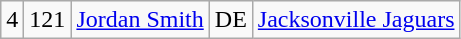<table class="wikitable" style="text-align:center">
<tr>
<td>4</td>
<td>121</td>
<td><a href='#'>Jordan Smith</a></td>
<td>DE</td>
<td><a href='#'>Jacksonville Jaguars</a></td>
</tr>
</table>
